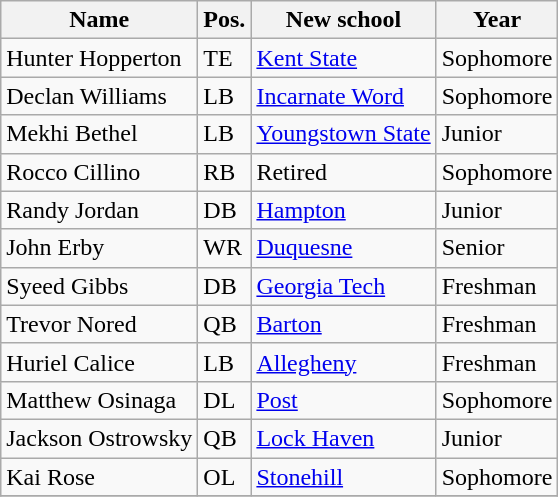<table class="wikitable sortable">
<tr>
<th>Name</th>
<th>Pos.</th>
<th class="unsortable">New school</th>
<th>Year</th>
</tr>
<tr>
<td>Hunter Hopperton</td>
<td>TE</td>
<td><a href='#'>Kent State</a></td>
<td>Sophomore</td>
</tr>
<tr>
<td>Declan Williams</td>
<td>LB</td>
<td><a href='#'>Incarnate Word</a></td>
<td>Sophomore</td>
</tr>
<tr>
<td>Mekhi Bethel</td>
<td>LB</td>
<td><a href='#'>Youngstown State</a></td>
<td>Junior</td>
</tr>
<tr>
<td>Rocco Cillino</td>
<td>RB</td>
<td>Retired</td>
<td> Sophomore</td>
</tr>
<tr>
<td>Randy Jordan</td>
<td>DB</td>
<td><a href='#'>Hampton</a></td>
<td> Junior</td>
</tr>
<tr>
<td>John Erby</td>
<td>WR</td>
<td><a href='#'>Duquesne</a></td>
<td> Senior</td>
</tr>
<tr>
<td>Syeed Gibbs</td>
<td>DB</td>
<td><a href='#'>Georgia Tech</a></td>
<td> Freshman</td>
</tr>
<tr>
<td>Trevor Nored</td>
<td>QB</td>
<td><a href='#'>Barton</a></td>
<td> Freshman</td>
</tr>
<tr>
<td>Huriel Calice</td>
<td>LB</td>
<td><a href='#'>Allegheny</a></td>
<td>Freshman</td>
</tr>
<tr>
<td>Matthew Osinaga</td>
<td>DL</td>
<td><a href='#'>Post</a></td>
<td> Sophomore</td>
</tr>
<tr>
<td>Jackson Ostrowsky</td>
<td>QB</td>
<td><a href='#'>Lock Haven</a></td>
<td>Junior</td>
</tr>
<tr>
<td>Kai Rose</td>
<td>OL</td>
<td><a href='#'>Stonehill</a></td>
<td> Sophomore</td>
</tr>
<tr>
</tr>
</table>
